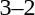<table style="text-align:center">
<tr>
<th width=200></th>
<th width=100></th>
<th width=200></th>
</tr>
<tr>
<td align=right><strong></strong></td>
<td>3–2</td>
<td align=left></td>
</tr>
</table>
